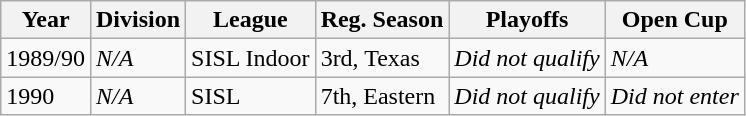<table class="wikitable">
<tr>
<th>Year</th>
<th>Division</th>
<th>League</th>
<th>Reg. Season</th>
<th>Playoffs</th>
<th>Open Cup</th>
</tr>
<tr>
<td>1989/90</td>
<td><em>N/A</em></td>
<td>SISL Indoor</td>
<td>3rd, Texas</td>
<td><em>Did not qualify</em></td>
<td><em>N/A</em></td>
</tr>
<tr>
<td>1990</td>
<td><em>N/A</em></td>
<td>SISL</td>
<td>7th, Eastern</td>
<td><em>Did not qualify</em></td>
<td><em>Did not enter</em></td>
</tr>
</table>
